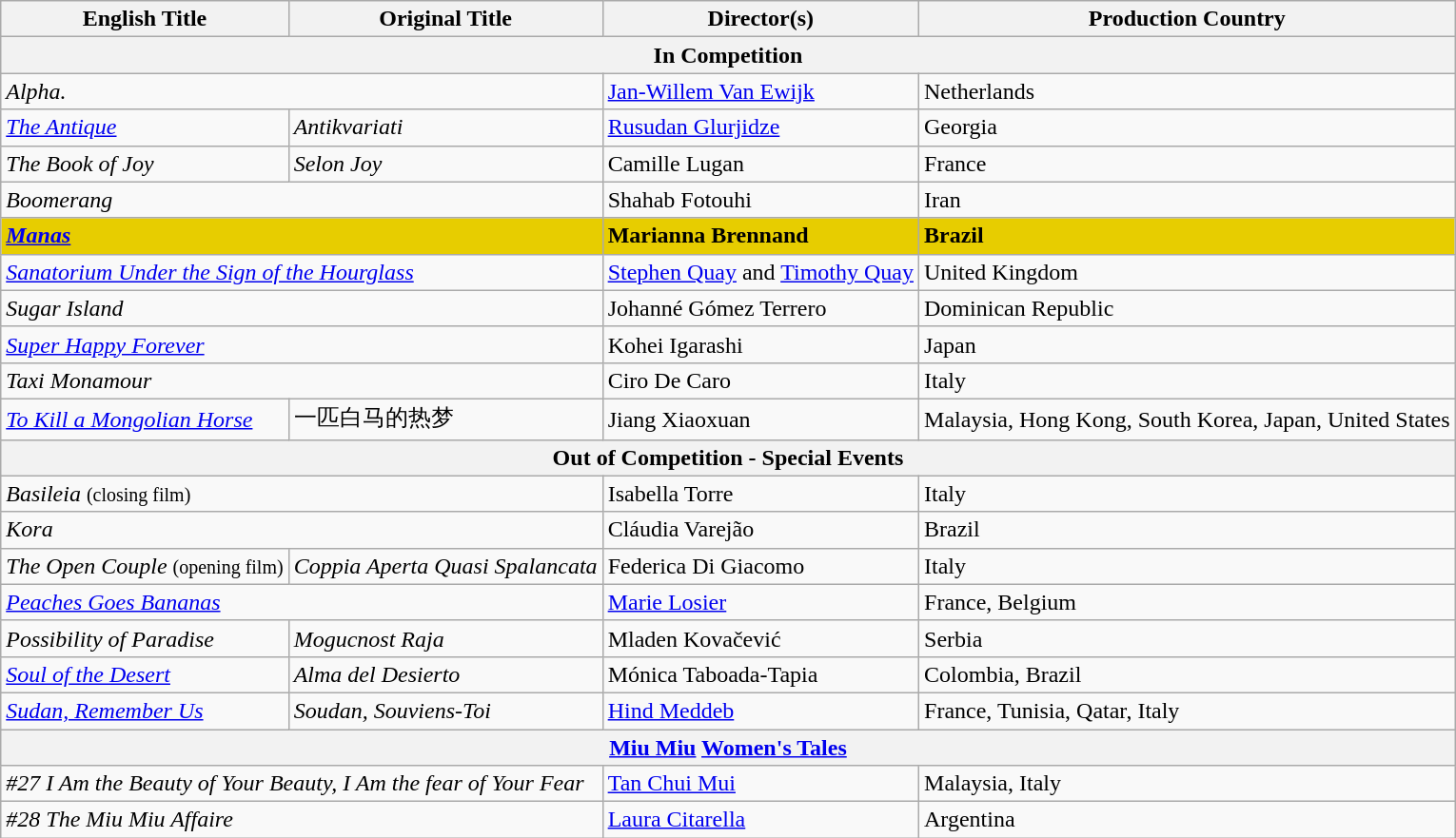<table class="wikitable">
<tr>
<th>English Title</th>
<th>Original Title</th>
<th>Director(s)</th>
<th>Production Country</th>
</tr>
<tr>
<th colspan="4">In Competition</th>
</tr>
<tr>
<td colspan="2"><em>Alpha.</em></td>
<td><a href='#'>Jan-Willem Van Ewijk</a></td>
<td>Netherlands</td>
</tr>
<tr>
<td><em><a href='#'>The Antique</a></em></td>
<td><em>Antikvariati</em></td>
<td><a href='#'>Rusudan Glurjidze</a></td>
<td>Georgia</td>
</tr>
<tr>
<td><em>The Book of Joy</em></td>
<td><em>Selon Joy</em></td>
<td>Camille Lugan</td>
<td>France</td>
</tr>
<tr>
<td colspan="2"><em>Boomerang</em></td>
<td>Shahab Fotouhi</td>
<td>Iran</td>
</tr>
<tr style="background:#E7CD00;">
<td colspan="2"><strong><em><a href='#'>Manas</a></em></strong></td>
<td><strong>Marianna Brennand</strong></td>
<td><strong>Brazil</strong></td>
</tr>
<tr>
<td colspan="2"><em><a href='#'>Sanatorium Under the Sign of the Hourglass</a></em></td>
<td><a href='#'>Stephen Quay</a> and <a href='#'>Timothy Quay</a></td>
<td>United Kingdom</td>
</tr>
<tr>
<td colspan="2"><em>Sugar Island</em></td>
<td>Johanné Gómez Terrero</td>
<td>Dominican Republic</td>
</tr>
<tr>
<td colspan="2"><em><a href='#'>Super Happy Forever</a></em></td>
<td>Kohei Igarashi</td>
<td>Japan</td>
</tr>
<tr>
<td colspan="2"><em>Taxi Monamour</em></td>
<td>Ciro De Caro</td>
<td>Italy</td>
</tr>
<tr>
<td><em><a href='#'>To Kill a Mongolian Horse</a></em></td>
<td>一匹白马的热梦</td>
<td>Jiang Xiaoxuan</td>
<td>Malaysia, Hong Kong, South Korea, Japan, United States</td>
</tr>
<tr>
<th colspan="4">Out of Competition - Special Events</th>
</tr>
<tr>
<td colspan="2"><em>Basileia</em> <small>(closing film)</small></td>
<td>Isabella Torre</td>
<td>Italy</td>
</tr>
<tr>
<td colspan="2"><em>Kora</em></td>
<td>Cláudia Varejão</td>
<td>Brazil</td>
</tr>
<tr>
<td><em>The Open Couple</em> <small>(opening film)</small></td>
<td><em>Coppia Aperta Quasi Spalancata</em></td>
<td>Federica Di Giacomo</td>
<td>Italy</td>
</tr>
<tr>
<td colspan="2"><em><a href='#'>Peaches Goes Bananas</a></em></td>
<td><a href='#'>Marie Losier</a></td>
<td>France, Belgium</td>
</tr>
<tr>
<td><em>Possibility of Paradise</em></td>
<td><em>Mogucnost Raja</em></td>
<td>Mladen Kovačević</td>
<td>Serbia</td>
</tr>
<tr>
<td><em><a href='#'>Soul of the Desert</a></em></td>
<td><em>Alma del Desierto</em></td>
<td>Mónica Taboada-Tapia</td>
<td>Colombia, Brazil</td>
</tr>
<tr>
<td><em><a href='#'>Sudan, Remember Us</a></em></td>
<td><em>Soudan, Souviens-Toi</em></td>
<td><a href='#'>Hind Meddeb</a></td>
<td>France, Tunisia, Qatar, Italy</td>
</tr>
<tr>
<th colspan="4"><a href='#'>Miu Miu</a> <a href='#'>Women's Tales</a></th>
</tr>
<tr>
<td colspan="2"><em>#27 I Am the Beauty of Your Beauty, I Am the fear of Your Fear</em></td>
<td><a href='#'>Tan Chui Mui</a></td>
<td>Malaysia, Italy</td>
</tr>
<tr>
<td colspan="2"><em>#28 The Miu Miu Affaire</em></td>
<td><a href='#'>Laura Citarella</a></td>
<td>Argentina</td>
</tr>
</table>
